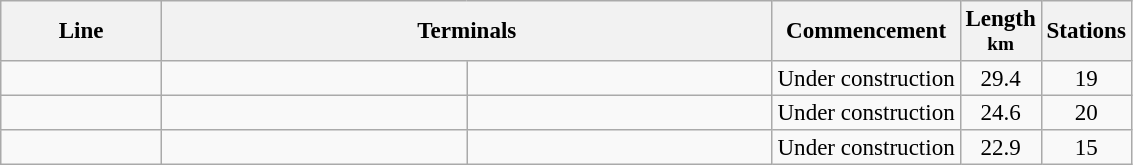<table class="wikitable sortable" style="cell-padding:1.5; font-size:96%; text-align:center;">
<tr>
<th data-sort-type="text"style="width:100px;">Line</th>
<th class="unsortable" colspan="2" style="width:400px; line-height:1.05">Terminals</th>
<th>Commencement</th>
<th style="line-height:1.05">Length<br><small>km</small></th>
<th style="line-height:1.05">Stations</th>
</tr>
<tr>
<td style="text-align:center; line-height:1.05"></td>
<td style="text-align:center; line-height:1.05"><strong></strong></td>
<td style="text-align:center; line-height:1.05"><strong></strong></td>
<td style="text-align:center; line-height:1.05">Under construction</td>
<td style="text-align:center; line-height:1.05">29.4</td>
<td style="text-align:center; line-height:1.05">19</td>
</tr>
<tr>
<td style="text-align:center; line-height:1.05"></td>
<td style="text-align:center; line-height:1.05"><strong></strong></td>
<td style="text-align:center; line-height:1.05"><strong></strong></td>
<td style="text-align:center; line-height:1.05">Under construction</td>
<td style="text-align:center; line-height:1.05">24.6</td>
<td style="text-align:center; line-height:1.05">20</td>
</tr>
<tr>
<td style="text-align:center; line-height:1.05"></td>
<td style="text-align:center; line-height:1.05"><strong></strong></td>
<td style="text-align:center; line-height:1.05"><strong></strong></td>
<td style="text-align:center; line-height:1.05">Under construction</td>
<td style="text-align:center; line-height:1.05">22.9</td>
<td style="text-align:center; line-height:1.05">15<br></td>
</tr>
</table>
